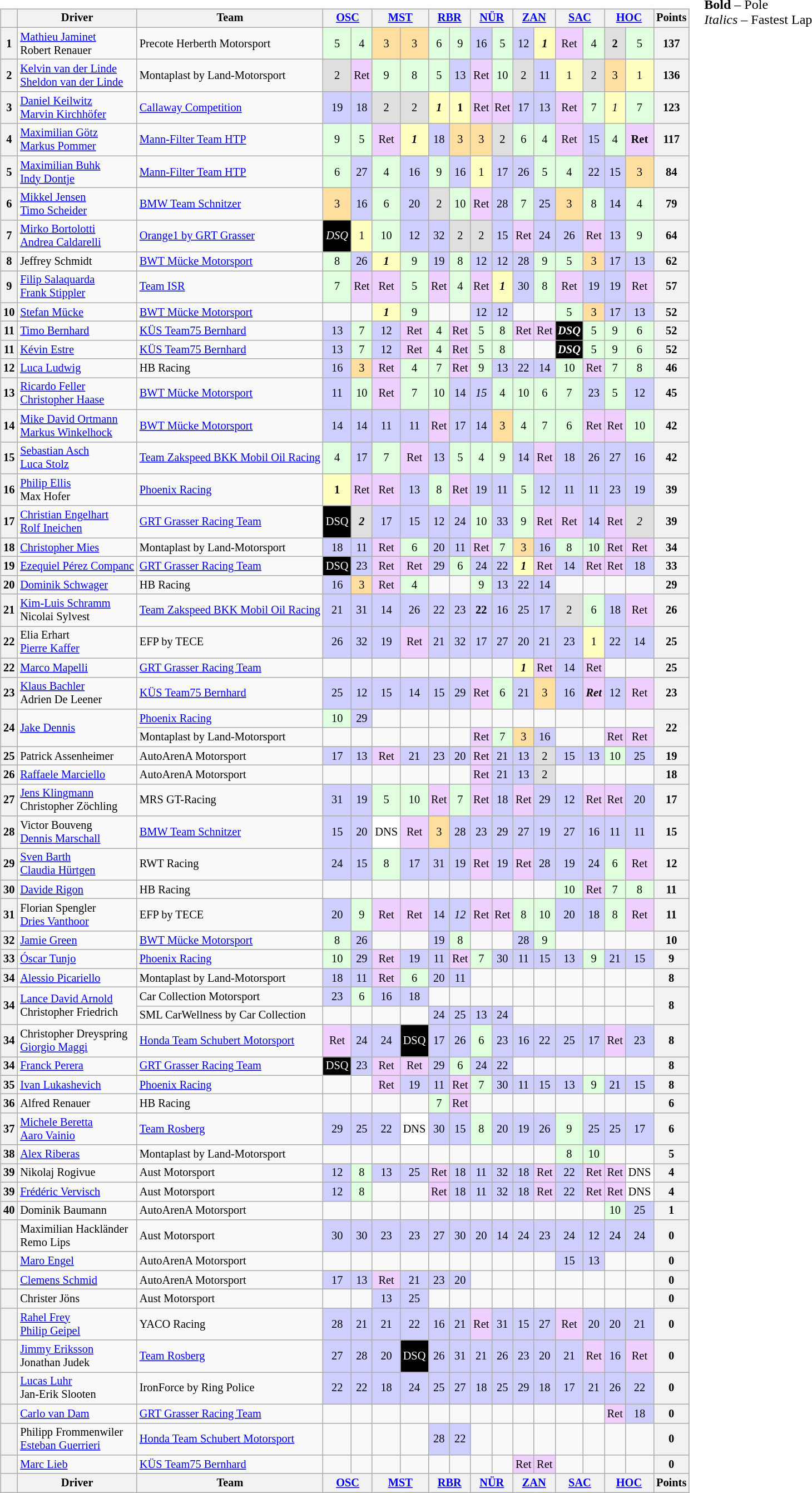<table>
<tr>
<td valign="top"><br><table class="wikitable" style="font-size: 85%; text-align:center;">
<tr>
<th></th>
<th>Driver</th>
<th>Team</th>
<th colspan=2><a href='#'>OSC</a><br></th>
<th colspan=2><a href='#'>MST</a><br></th>
<th colspan=2><a href='#'>RBR</a><br></th>
<th colspan=2><a href='#'>NÜR</a><br></th>
<th colspan=2><a href='#'>ZAN</a><br></th>
<th colspan=2><a href='#'>SAC</a><br></th>
<th colspan=2><a href='#'>HOC</a><br></th>
<th>Points</th>
</tr>
<tr>
<th>1</th>
<td align=left> <a href='#'>Mathieu Jaminet</a><br> Robert Renauer</td>
<td align=left> Precote Herberth Motorsport</td>
<td style="background:#DFFFDF;">5</td>
<td style="background:#DFFFDF;">4</td>
<td style="background:#FFDF9F;">3</td>
<td style="background:#FFDF9F;">3</td>
<td style="background:#DFFFDF;">6</td>
<td style="background:#DFFFDF;">9</td>
<td style="background:#CFCFFF;">16</td>
<td style="background:#DFFFDF;">5</td>
<td style="background:#CFCFFF;">12</td>
<td style="background:#FFFFBF;"><strong><em>1</em></strong></td>
<td style="background:#EFCFFF;">Ret</td>
<td style="background:#DFFFDF;">4</td>
<td style="background:#DFDFDF;"><strong>2</strong></td>
<td style="background:#DFFFDF;">5</td>
<th>137</th>
</tr>
<tr>
<th>2</th>
<td align=left> <a href='#'>Kelvin van der Linde</a><br> <a href='#'>Sheldon van der Linde</a></td>
<td align=left> Montaplast by Land-Motorsport</td>
<td style="background:#DFDFDF;">2</td>
<td style="background:#EFCFFF;">Ret</td>
<td style="background:#DFFFDF;">9</td>
<td style="background:#DFFFDF;">8</td>
<td style="background:#DFFFDF;">5</td>
<td style="background:#CFCFFF;">13</td>
<td style="background:#EFCFFF;">Ret</td>
<td style="background:#DFFFDF;">10</td>
<td style="background:#DFDFDF;">2</td>
<td style="background:#CFCFFF;">11</td>
<td style="background:#FFFFBF;">1</td>
<td style="background:#DFDFDF;">2</td>
<td style="background:#FFDF9F;">3</td>
<td style="background:#FFFFBF;">1</td>
<th>136</th>
</tr>
<tr>
<th>3</th>
<td align=left> <a href='#'>Daniel Keilwitz</a><br> <a href='#'>Marvin Kirchhöfer</a></td>
<td align=left> <a href='#'>Callaway Competition</a></td>
<td style="background:#CFCFFF;">19</td>
<td style="background:#CFCFFF;">18</td>
<td style="background:#DFDFDF;">2</td>
<td style="background:#DFDFDF;">2</td>
<td style="background:#FFFFBF;"><strong><em>1</em></strong></td>
<td style="background:#FFFFBF;"><strong>1</strong></td>
<td style="background:#EFCFFF;">Ret</td>
<td style="background:#EFCFFF;">Ret</td>
<td style="background:#CFCFFF;">17</td>
<td style="background:#CFCFFF;">13</td>
<td style="background:#EFCFFF;">Ret</td>
<td style="background:#DFFFDF;">7</td>
<td style="background:#FFFFBF;"><em>1</em></td>
<td style="background:#DFFFDF;">7</td>
<th>123</th>
</tr>
<tr>
<th>4</th>
<td align=left> <a href='#'>Maximilian Götz</a><br> <a href='#'>Markus Pommer</a></td>
<td align=left> <a href='#'>Mann-Filter Team HTP</a></td>
<td style="background:#DFFFDF;">9</td>
<td style="background:#DFFFDF;">5</td>
<td style="background:#EFCFFF;">Ret</td>
<td style="background:#FFFFBF;"><strong><em>1</em></strong></td>
<td style="background:#CFCFFF;">18</td>
<td style="background:#FFDF9F;">3</td>
<td style="background:#FFDF9F;">3</td>
<td style="background:#DFDFDF;">2</td>
<td style="background:#DFFFDF;">6</td>
<td style="background:#DFFFDF;">4</td>
<td style="background:#EFCFFF;">Ret</td>
<td style="background:#CFCFFF;">15</td>
<td style="background:#DFFFDF;">4</td>
<td style="background:#EFCFFF;"><strong>Ret</strong></td>
<th>117</th>
</tr>
<tr>
<th>5</th>
<td align=left> <a href='#'>Maximilian Buhk</a><br> <a href='#'>Indy Dontje</a></td>
<td align=left> <a href='#'>Mann-Filter Team HTP</a></td>
<td style="background:#DFFFDF;">6</td>
<td style="background:#CFCFFF;">27</td>
<td style="background:#DFFFDF;">4</td>
<td style="background:#CFCFFF;">16</td>
<td style="background:#DFFFDF;">9</td>
<td style="background:#CFCFFF;">16</td>
<td style="background:#FFFFBF;">1</td>
<td style="background:#CFCFFF;">17</td>
<td style="background:#CFCFFF;">26</td>
<td style="background:#DFFFDF;">5</td>
<td style="background:#DFFFDF;">4</td>
<td style="background:#CFCFFF;">22</td>
<td style="background:#CFCFFF;">15</td>
<td style="background:#FFDF9F;">3</td>
<th>84</th>
</tr>
<tr>
<th>6</th>
<td align=left> <a href='#'>Mikkel Jensen</a><br> <a href='#'>Timo Scheider</a></td>
<td align=left> <a href='#'>BMW Team Schnitzer</a></td>
<td style="background:#FFDF9F;">3</td>
<td style="background:#CFCFFF;">16</td>
<td style="background:#DFFFDF;">6</td>
<td style="background:#CFCFFF;">20</td>
<td style="background:#DFDFDF;">2</td>
<td style="background:#DFFFDF;">10</td>
<td style="background:#EFCFFF;">Ret</td>
<td style="background:#CFCFFF;">28</td>
<td style="background:#DFFFDF;">7</td>
<td style="background:#CFCFFF;">25</td>
<td style="background:#FFDF9F;">3</td>
<td style="background:#DFFFDF;">8</td>
<td style="background:#CFCFFF;">14</td>
<td style="background:#DFFFDF;">4</td>
<th>79</th>
</tr>
<tr>
<th>7</th>
<td align=left> <a href='#'>Mirko Bortolotti</a><br> <a href='#'>Andrea Caldarelli</a></td>
<td align=left> <a href='#'>Orange1 by GRT Grasser</a></td>
<td style="background:#000000; color:white;"><em>DSQ</em></td>
<td style="background:#FFFFBF;">1</td>
<td style="background:#DFFFDF;">10</td>
<td style="background:#CFCFFF;">12</td>
<td style="background:#CFCFFF;">32</td>
<td style="background:#DFDFDF;">2</td>
<td style="background:#DFDFDF;">2</td>
<td style="background:#CFCFFF;">15</td>
<td style="background:#EFCFFF;">Ret</td>
<td style="background:#CFCFFF;">24</td>
<td style="background:#CFCFFF;">26</td>
<td style="background:#EFCFFF;">Ret</td>
<td style="background:#CFCFFF;">13</td>
<td style="background:#DFFFDF;">9</td>
<th>64</th>
</tr>
<tr>
<th>8</th>
<td align=left> Jeffrey Schmidt</td>
<td align=left> <a href='#'>BWT Mücke Motorsport</a></td>
<td style="background:#DFFFDF;">8</td>
<td style="background:#CFCFFF;">26</td>
<td style="background:#FFFFBF;"><strong><em>1</em></strong></td>
<td style="background:#DFFFDF;">9</td>
<td style="background:#CFCFFF;">19</td>
<td style="background:#DFFFDF;">8</td>
<td style="background:#CFCFFF;">12</td>
<td style="background:#CFCFFF;">12</td>
<td style="background:#CFCFFF;">28</td>
<td style="background:#DFFFDF;">9</td>
<td style="background:#DFFFDF;">5</td>
<td style="background:#FFDF9F;">3</td>
<td style="background:#CFCFFF;">17</td>
<td style="background:#CFCFFF;">13</td>
<th>62</th>
</tr>
<tr>
<th>9</th>
<td align=left> <a href='#'>Filip Salaquarda</a><br> <a href='#'>Frank Stippler</a></td>
<td align=left> <a href='#'>Team ISR</a></td>
<td style="background:#DFFFDF;">7</td>
<td style="background:#EFCFFF;">Ret</td>
<td style="background:#EFCFFF;">Ret</td>
<td style="background:#DFFFDF;">5</td>
<td style="background:#EFCFFF;">Ret</td>
<td style="background:#DFFFDF;">4</td>
<td style="background:#EFCFFF;">Ret</td>
<td style="background:#FFFFBF;"><strong><em>1</em></strong></td>
<td style="background:#CFCFFF;">30</td>
<td style="background:#DFFFDF;">8</td>
<td style="background:#EFCFFF;">Ret</td>
<td style="background:#CFCFFF;">19</td>
<td style="background:#CFCFFF;">19</td>
<td style="background:#EFCFFF;">Ret</td>
<th>57</th>
</tr>
<tr>
<th>10</th>
<td align=left> <a href='#'>Stefan Mücke</a></td>
<td align=left> <a href='#'>BWT Mücke Motorsport</a></td>
<td></td>
<td></td>
<td style="background:#FFFFBF;"><strong><em>1</em></strong></td>
<td style="background:#DFFFDF;">9</td>
<td></td>
<td></td>
<td style="background:#CFCFFF;">12</td>
<td style="background:#CFCFFF;">12</td>
<td></td>
<td></td>
<td style="background:#DFFFDF;">5</td>
<td style="background:#FFDF9F;">3</td>
<td style="background:#CFCFFF;">17</td>
<td style="background:#CFCFFF;">13</td>
<th>52</th>
</tr>
<tr>
<th>11</th>
<td align=left> <a href='#'>Timo Bernhard</a></td>
<td align=left> <a href='#'>KÜS Team75 Bernhard</a></td>
<td style="background:#CFCFFF;">13</td>
<td style="background:#DFFFDF;">7</td>
<td style="background:#CFCFFF;">12</td>
<td style="background:#EFCFFF;">Ret</td>
<td style="background:#DFFFDF;">4</td>
<td style="background:#EFCFFF;">Ret</td>
<td style="background:#DFFFDF;">5</td>
<td style="background:#DFFFDF;">8</td>
<td style="background:#EFCFFF;">Ret</td>
<td style="background:#EFCFFF;">Ret</td>
<td style="background:#000000; color:white;"><strong><em>DSQ</em></strong></td>
<td style="background:#DFFFDF;">5</td>
<td style="background:#DFFFDF;">9</td>
<td style="background:#DFFFDF;">6</td>
<th>52</th>
</tr>
<tr>
<th>11</th>
<td align=left> <a href='#'>Kévin Estre</a></td>
<td align=left> <a href='#'>KÜS Team75 Bernhard</a></td>
<td style="background:#CFCFFF;">13</td>
<td style="background:#DFFFDF;">7</td>
<td style="background:#CFCFFF;">12</td>
<td style="background:#EFCFFF;">Ret</td>
<td style="background:#DFFFDF;">4</td>
<td style="background:#EFCFFF;">Ret</td>
<td style="background:#DFFFDF;">5</td>
<td style="background:#DFFFDF;">8</td>
<td></td>
<td></td>
<td style="background:#000000; color:white;"><strong><em>DSQ</em></strong></td>
<td style="background:#DFFFDF;">5</td>
<td style="background:#DFFFDF;">9</td>
<td style="background:#DFFFDF;">6</td>
<th>52</th>
</tr>
<tr>
<th>12</th>
<td align=left> <a href='#'>Luca Ludwig</a></td>
<td align=left> HB Racing</td>
<td style="background:#CFCFFF;">16</td>
<td style="background:#FFDF9F;">3</td>
<td style="background:#EFCFFF;">Ret</td>
<td style="background:#DFFFDF;">4</td>
<td style="background:#DFFFDF;">7</td>
<td style="background:#EFCFFF;">Ret</td>
<td style="background:#DFFFDF;">9</td>
<td style="background:#CFCFFF;">13</td>
<td style="background:#CFCFFF;">22</td>
<td style="background:#CFCFFF;">14</td>
<td style="background:#DFFFDF;">10</td>
<td style="background:#EFCFFF;">Ret</td>
<td style="background:#DFFFDF;">7</td>
<td style="background:#DFFFDF;">8</td>
<th>46</th>
</tr>
<tr>
<th>13</th>
<td align=left> <a href='#'>Ricardo Feller</a><br> <a href='#'>Christopher Haase</a></td>
<td align=left> <a href='#'>BWT Mücke Motorsport</a></td>
<td style="background:#CFCFFF;">11</td>
<td style="background:#DFFFDF;">10</td>
<td style="background:#EFCFFF;">Ret</td>
<td style="background:#DFFFDF;">7</td>
<td style="background:#DFFFDF;">10</td>
<td style="background:#CFCFFF;">14</td>
<td style="background:#CFCFFF;"><em>15</em></td>
<td style="background:#DFFFDF;">4</td>
<td style="background:#DFFFDF;">10</td>
<td style="background:#DFFFDF;">6</td>
<td style="background:#DFFFDF;">7</td>
<td style="background:#CFCFFF;">23</td>
<td style="background:#DFFFDF;">5</td>
<td style="background:#CFCFFF;">12</td>
<th>45</th>
</tr>
<tr>
<th>14</th>
<td align=left> <a href='#'>Mike David Ortmann</a><br> <a href='#'>Markus Winkelhock</a></td>
<td align=left> <a href='#'>BWT Mücke Motorsport</a></td>
<td style="background:#CFCFFF;">14</td>
<td style="background:#CFCFFF;">14</td>
<td style="background:#CFCFFF;">11</td>
<td style="background:#CFCFFF;">11</td>
<td style="background:#EFCFFF;">Ret</td>
<td style="background:#CFCFFF;">17</td>
<td style="background:#CFCFFF;">14</td>
<td style="background:#FFDF9F;">3</td>
<td style="background:#DFFFDF;">4</td>
<td style="background:#DFFFDF;">7</td>
<td style="background:#DFFFDF;">6</td>
<td style="background:#EFCFFF;">Ret</td>
<td style="background:#EFCFFF;">Ret</td>
<td style="background:#DFFFDF;">10</td>
<th>42</th>
</tr>
<tr>
<th>15</th>
<td align=left> <a href='#'>Sebastian Asch</a><br> <a href='#'>Luca Stolz</a></td>
<td align=left> <a href='#'>Team Zakspeed BKK Mobil Oil Racing</a></td>
<td style="background:#DFFFDF;">4</td>
<td style="background:#CFCFFF;">17</td>
<td style="background:#DFFFDF;">7</td>
<td style="background:#EFCFFF;">Ret</td>
<td style="background:#CFCFFF;">13</td>
<td style="background:#DFFFDF;">5</td>
<td style="background:#DFFFDF;">4</td>
<td style="background:#DFFFDF;">9</td>
<td style="background:#CFCFFF;">14</td>
<td style="background:#EFCFFF;">Ret</td>
<td style="background:#CFCFFF;">18</td>
<td style="background:#CFCFFF;">26</td>
<td style="background:#CFCFFF;">27</td>
<td style="background:#CFCFFF;">16</td>
<th>42</th>
</tr>
<tr>
<th>16</th>
<td align=left> <a href='#'>Philip Ellis</a><br> Max Hofer</td>
<td align=left> <a href='#'>Phoenix Racing</a></td>
<td style="background:#FFFFBF;"><strong>1</strong></td>
<td style="background:#EFCFFF;">Ret</td>
<td style="background:#EFCFFF;">Ret</td>
<td style="background:#CFCFFF;">13</td>
<td style="background:#DFFFDF;">8</td>
<td style="background:#EFCFFF;">Ret</td>
<td style="background:#CFCFFF;">19</td>
<td style="background:#CFCFFF;">11</td>
<td style="background:#DFFFDF;">5</td>
<td style="background:#CFCFFF;">12</td>
<td style="background:#CFCFFF;">11</td>
<td style="background:#CFCFFF;">11</td>
<td style="background:#CFCFFF;">23</td>
<td style="background:#CFCFFF;">19</td>
<th>39</th>
</tr>
<tr>
<th>17</th>
<td align=left> <a href='#'>Christian Engelhart</a><br> <a href='#'>Rolf Ineichen</a></td>
<td align=left> <a href='#'>GRT Grasser Racing Team</a></td>
<td style="background:#000000; color:white;">DSQ</td>
<td style="background:#DFDFDF;"><strong><em>2</em></strong></td>
<td style="background:#CFCFFF;">17</td>
<td style="background:#CFCFFF;">15</td>
<td style="background:#CFCFFF;">12</td>
<td style="background:#CFCFFF;">24</td>
<td style="background:#DFFFDF;">10</td>
<td style="background:#CFCFFF;">33</td>
<td style="background:#DFFFDF;">9</td>
<td style="background:#EFCFFF;">Ret</td>
<td style="background:#EFCFFF;">Ret</td>
<td style="background:#CFCFFF;">14</td>
<td style="background:#EFCFFF;">Ret</td>
<td style="background:#DFDFDF;"><em>2</em></td>
<th>39</th>
</tr>
<tr>
<th>18</th>
<td align=left> <a href='#'>Christopher Mies</a></td>
<td align=left> Montaplast by Land-Motorsport</td>
<td style="background:#CFCFFF;">18</td>
<td style="background:#CFCFFF;">11</td>
<td style="background:#EFCFFF;">Ret</td>
<td style="background:#DFFFDF;">6</td>
<td style="background:#CFCFFF;">20</td>
<td style="background:#CFCFFF;">11</td>
<td style="background:#EFCFFF;">Ret</td>
<td style="background:#DFFFDF;">7</td>
<td style="background:#FFDF9F;">3</td>
<td style="background:#CFCFFF;">16</td>
<td style="background:#DFFFDF;">8</td>
<td style="background:#DFFFDF;">10</td>
<td style="background:#EFCFFF;">Ret</td>
<td style="background:#EFCFFF;">Ret</td>
<th>34</th>
</tr>
<tr>
<th>19</th>
<td align=left> <a href='#'>Ezequiel Pérez Companc</a></td>
<td align=left> <a href='#'>GRT Grasser Racing Team</a></td>
<td style="background:#000000; color:white;">DSQ</td>
<td style="background:#CFCFFF;">23</td>
<td style="background:#EFCFFF;">Ret</td>
<td style="background:#EFCFFF;">Ret</td>
<td style="background:#CFCFFF;">29</td>
<td style="background:#DFFFDF;">6</td>
<td style="background:#CFCFFF;">24</td>
<td style="background:#CFCFFF;">22</td>
<td style="background:#FFFFBF;"><strong><em>1</em></strong></td>
<td style="background:#EFCFFF;">Ret</td>
<td style="background:#CFCFFF;">14</td>
<td style="background:#EFCFFF;">Ret</td>
<td style="background:#EFCFFF;">Ret</td>
<td style="background:#CFCFFF;">18</td>
<th>33</th>
</tr>
<tr>
<th>20</th>
<td align=left> <a href='#'>Dominik Schwager</a></td>
<td align=left> HB Racing</td>
<td style="background:#CFCFFF;">16</td>
<td style="background:#FFDF9F;">3</td>
<td style="background:#EFCFFF;">Ret</td>
<td style="background:#DFFFDF;">4</td>
<td></td>
<td></td>
<td style="background:#DFFFDF;">9</td>
<td style="background:#CFCFFF;">13</td>
<td style="background:#CFCFFF;">22</td>
<td style="background:#CFCFFF;">14</td>
<td></td>
<td></td>
<td></td>
<td></td>
<th>29</th>
</tr>
<tr>
<th>21</th>
<td align=left> <a href='#'>Kim-Luis Schramm</a><br> Nicolai Sylvest</td>
<td align=left> <a href='#'>Team Zakspeed BKK Mobil Oil Racing</a></td>
<td style="background:#CFCFFF;">21</td>
<td style="background:#CFCFFF;">31</td>
<td style="background:#CFCFFF;">14</td>
<td style="background:#CFCFFF;">26</td>
<td style="background:#CFCFFF;">22</td>
<td style="background:#CFCFFF;">23</td>
<td style="background:#CFCFFF;"><strong>22</strong></td>
<td style="background:#CFCFFF;">16</td>
<td style="background:#CFCFFF;">25</td>
<td style="background:#CFCFFF;">17</td>
<td style="background:#DFDFDF;">2</td>
<td style="background:#DFFFDF;">6</td>
<td style="background:#CFCFFF;">18</td>
<td style="background:#EFCFFF;">Ret</td>
<th>26</th>
</tr>
<tr>
<th>22</th>
<td align=left> Elia Erhart<br> <a href='#'>Pierre Kaffer</a></td>
<td align=left> EFP by TECE</td>
<td style="background:#CFCFFF;">26</td>
<td style="background:#CFCFFF;">32</td>
<td style="background:#CFCFFF;">19</td>
<td style="background:#EFCFFF;">Ret</td>
<td style="background:#CFCFFF;">21</td>
<td style="background:#CFCFFF;">32</td>
<td style="background:#CFCFFF;">17</td>
<td style="background:#CFCFFF;">27</td>
<td style="background:#CFCFFF;">20</td>
<td style="background:#CFCFFF;">21</td>
<td style="background:#CFCFFF;">23</td>
<td style="background:#FFFFBF;">1</td>
<td style="background:#CFCFFF;">22</td>
<td style="background:#CFCFFF;">14</td>
<th>25</th>
</tr>
<tr>
<th>22</th>
<td align=left> <a href='#'>Marco Mapelli</a></td>
<td align=left> <a href='#'>GRT Grasser Racing Team</a></td>
<td></td>
<td></td>
<td></td>
<td></td>
<td></td>
<td></td>
<td></td>
<td></td>
<td style="background:#FFFFBF;"><strong><em>1</em></strong></td>
<td style="background:#EFCFFF;">Ret</td>
<td style="background:#CFCFFF;">14</td>
<td style="background:#EFCFFF;">Ret</td>
<td></td>
<td></td>
<th>25</th>
</tr>
<tr>
<th>23</th>
<td align=left> <a href='#'>Klaus Bachler</a><br> Adrien De Leener</td>
<td align=left> <a href='#'>KÜS Team75 Bernhard</a></td>
<td style="background:#CFCFFF;">25</td>
<td style="background:#CFCFFF;">12</td>
<td style="background:#CFCFFF;">15</td>
<td style="background:#CFCFFF;">14</td>
<td style="background:#CFCFFF;">15</td>
<td style="background:#CFCFFF;">29</td>
<td style="background:#EFCFFF;">Ret</td>
<td style="background:#DFFFDF;">6</td>
<td style="background:#CFCFFF;">21</td>
<td style="background:#FFDF9F;">3</td>
<td style="background:#CFCFFF;">16</td>
<td style="background:#EFCFFF;"><strong><em>Ret</em></strong></td>
<td style="background:#CFCFFF;">12</td>
<td style="background:#EFCFFF;">Ret</td>
<th>23</th>
</tr>
<tr>
<th rowspan=2>24</th>
<td rowspan=2 align=left> <a href='#'>Jake Dennis</a></td>
<td align=left> <a href='#'>Phoenix Racing</a></td>
<td style="background:#DFFFDF;">10</td>
<td style="background:#CFCFFF;">29</td>
<td></td>
<td></td>
<td></td>
<td></td>
<td></td>
<td></td>
<td></td>
<td></td>
<td></td>
<td></td>
<td></td>
<td></td>
<th rowspan=2>22</th>
</tr>
<tr>
<td align=left> Montaplast by Land-Motorsport</td>
<td></td>
<td></td>
<td></td>
<td></td>
<td></td>
<td></td>
<td style="background:#EFCFFF;">Ret</td>
<td style="background:#DFFFDF;">7</td>
<td style="background:#FFDF9F;">3</td>
<td style="background:#CFCFFF;">16</td>
<td></td>
<td></td>
<td style="background:#EFCFFF;">Ret</td>
<td style="background:#EFCFFF;">Ret</td>
</tr>
<tr>
<th>25</th>
<td align=left> Patrick Assenheimer</td>
<td align=left> AutoArenA Motorsport</td>
<td style="background:#CFCFFF;">17</td>
<td style="background:#CFCFFF;">13</td>
<td style="background:#EFCFFF;">Ret</td>
<td style="background:#CFCFFF;">21</td>
<td style="background:#CFCFFF;">23</td>
<td style="background:#CFCFFF;">20</td>
<td style="background:#EFCFFF;">Ret</td>
<td style="background:#CFCFFF;">21</td>
<td style="background:#CFCFFF;">13</td>
<td style="background:#DFDFDF;">2</td>
<td style="background:#CFCFFF;">15</td>
<td style="background:#CFCFFF;">13</td>
<td style="background:#DFFFDF;">10</td>
<td style="background:#CFCFFF;">25</td>
<th>19</th>
</tr>
<tr>
<th>26</th>
<td align=left> <a href='#'>Raffaele Marciello</a></td>
<td align=left> AutoArenA Motorsport</td>
<td></td>
<td></td>
<td></td>
<td></td>
<td></td>
<td></td>
<td style="background:#EFCFFF;">Ret</td>
<td style="background:#CFCFFF;">21</td>
<td style="background:#CFCFFF;">13</td>
<td style="background:#DFDFDF;">2</td>
<td></td>
<td></td>
<td></td>
<td></td>
<th>18</th>
</tr>
<tr>
<th>27</th>
<td align=left> <a href='#'>Jens Klingmann</a><br> Christopher Zöchling</td>
<td align=left> MRS GT-Racing</td>
<td style="background:#CFCFFF;">31</td>
<td style="background:#CFCFFF;">19</td>
<td style="background:#DFFFDF;">5</td>
<td style="background:#DFFFDF;">10</td>
<td style="background:#EFCFFF;">Ret</td>
<td style="background:#DFFFDF;">7</td>
<td style="background:#EFCFFF;">Ret</td>
<td style="background:#CFCFFF;">18</td>
<td style="background:#EFCFFF;">Ret</td>
<td style="background:#CFCFFF;">29</td>
<td style="background:#CFCFFF;">12</td>
<td style="background:#EFCFFF;">Ret</td>
<td style="background:#EFCFFF;">Ret</td>
<td style="background:#CFCFFF;">20</td>
<th>17</th>
</tr>
<tr>
<th>28</th>
<td align=left> Victor Bouveng<br> <a href='#'>Dennis Marschall</a></td>
<td align=left> <a href='#'>BMW Team Schnitzer</a></td>
<td style="background:#CFCFFF;">15</td>
<td style="background:#CFCFFF;">20</td>
<td style="background:#FFFFFF;">DNS</td>
<td style="background:#EFCFFF;">Ret</td>
<td style="background:#FFDF9F;">3</td>
<td style="background:#CFCFFF;">28</td>
<td style="background:#CFCFFF;">23</td>
<td style="background:#CFCFFF;">29</td>
<td style="background:#CFCFFF;">27</td>
<td style="background:#CFCFFF;">19</td>
<td style="background:#CFCFFF;">27</td>
<td style="background:#CFCFFF;">16</td>
<td style="background:#CFCFFF;">11</td>
<td style="background:#CFCFFF;">11</td>
<th>15</th>
</tr>
<tr>
<th>29</th>
<td align=left> <a href='#'>Sven Barth</a><br> <a href='#'>Claudia Hürtgen</a></td>
<td align=left> RWT Racing</td>
<td style="background:#CFCFFF;">24</td>
<td style="background:#CFCFFF;">15</td>
<td style="background:#DFFFDF;">8</td>
<td style="background:#CFCFFF;">17</td>
<td style="background:#CFCFFF;">31</td>
<td style="background:#CFCFFF;">19</td>
<td style="background:#EFCFFF;">Ret</td>
<td style="background:#CFCFFF;">19</td>
<td style="background:#EFCFFF;">Ret</td>
<td style="background:#CFCFFF;">28</td>
<td style="background:#CFCFFF;">19</td>
<td style="background:#CFCFFF;">24</td>
<td style="background:#DFFFDF;">6</td>
<td style="background:#EFCFFF;">Ret</td>
<th>12</th>
</tr>
<tr>
<th>30</th>
<td align=left> <a href='#'>Davide Rigon</a></td>
<td align=left> HB Racing</td>
<td></td>
<td></td>
<td></td>
<td></td>
<td></td>
<td></td>
<td></td>
<td></td>
<td></td>
<td></td>
<td style="background:#DFFFDF;">10</td>
<td style="background:#EFCFFF;">Ret</td>
<td style="background:#DFFFDF;">7</td>
<td style="background:#DFFFDF;">8</td>
<th>11</th>
</tr>
<tr>
<th>31</th>
<td align=left> Florian Spengler<br> <a href='#'>Dries Vanthoor</a></td>
<td align=left> EFP by TECE</td>
<td style="background:#CFCFFF;">20</td>
<td style="background:#DFFFDF;">9</td>
<td style="background:#EFCFFF;">Ret</td>
<td style="background:#EFCFFF;">Ret</td>
<td style="background:#CFCFFF;">14</td>
<td style="background:#CFCFFF;"><em>12</em></td>
<td style="background:#EFCFFF;">Ret</td>
<td style="background:#EFCFFF;">Ret</td>
<td style="background:#DFFFDF;">8</td>
<td style="background:#DFFFDF;">10</td>
<td style="background:#CFCFFF;">20</td>
<td style="background:#CFCFFF;">18</td>
<td style="background:#DFFFDF;">8</td>
<td style="background:#EFCFFF;">Ret</td>
<th>11</th>
</tr>
<tr>
<th>32</th>
<td align=left> <a href='#'>Jamie Green</a></td>
<td align=left> <a href='#'>BWT Mücke Motorsport</a></td>
<td style="background:#DFFFDF;">8</td>
<td style="background:#CFCFFF;">26</td>
<td></td>
<td></td>
<td style="background:#CFCFFF;">19</td>
<td style="background:#DFFFDF;">8</td>
<td></td>
<td></td>
<td style="background:#CFCFFF;">28</td>
<td style="background:#DFFFDF;">9</td>
<td></td>
<td></td>
<td></td>
<td></td>
<th>10</th>
</tr>
<tr>
<th>33</th>
<td align=left> <a href='#'>Óscar Tunjo</a></td>
<td align=left> <a href='#'>Phoenix Racing</a></td>
<td style="background:#DFFFDF;">10</td>
<td style="background:#CFCFFF;">29</td>
<td style="background:#EFCFFF;">Ret</td>
<td style="background:#CFCFFF;">19</td>
<td style="background:#CFCFFF;">11</td>
<td style="background:#EFCFFF;">Ret</td>
<td style="background:#DFFFDF;">7</td>
<td style="background:#CFCFFF;">30</td>
<td style="background:#CFCFFF;">11</td>
<td style="background:#CFCFFF;">15</td>
<td style="background:#CFCFFF;">13</td>
<td style="background:#DFFFDF;">9</td>
<td style="background:#CFCFFF;">21</td>
<td style="background:#CFCFFF;">15</td>
<th>9</th>
</tr>
<tr>
<th>34</th>
<td align=left> <a href='#'>Alessio Picariello</a></td>
<td align=left> Montaplast by Land-Motorsport</td>
<td style="background:#CFCFFF;">18</td>
<td style="background:#CFCFFF;">11</td>
<td style="background:#EFCFFF;">Ret</td>
<td style="background:#DFFFDF;">6</td>
<td style="background:#CFCFFF;">20</td>
<td style="background:#CFCFFF;">11</td>
<td></td>
<td></td>
<td></td>
<td></td>
<td></td>
<td></td>
<td></td>
<td></td>
<th>8</th>
</tr>
<tr>
<th rowspan=2>34</th>
<td rowspan=2 align=left> <a href='#'>Lance David Arnold</a><br> Christopher Friedrich</td>
<td align=left> Car Collection Motorsport</td>
<td style="background:#CFCFFF;">23</td>
<td style="background:#DFFFDF;">6</td>
<td style="background:#CFCFFF;">16</td>
<td style="background:#CFCFFF;">18</td>
<td></td>
<td></td>
<td></td>
<td></td>
<td></td>
<td></td>
<td></td>
<td></td>
<td></td>
<td></td>
<th rowspan=2>8</th>
</tr>
<tr>
<td align=left> SML CarWellness by Car Collection</td>
<td></td>
<td></td>
<td></td>
<td></td>
<td style="background:#CFCFFF;">24</td>
<td style="background:#CFCFFF;">25</td>
<td style="background:#CFCFFF;">13</td>
<td style="background:#CFCFFF;">24</td>
<td></td>
<td></td>
<td></td>
<td></td>
<td></td>
<td></td>
</tr>
<tr>
<th>34</th>
<td align=left> Christopher Dreyspring<br> <a href='#'>Giorgio Maggi</a></td>
<td align=left> <a href='#'>Honda Team Schubert Motorsport</a></td>
<td style="background:#EFCFFF;">Ret</td>
<td style="background:#CFCFFF;">24</td>
<td style="background:#CFCFFF;">24</td>
<td style="background:#000000; color:white;">DSQ</td>
<td style="background:#CFCFFF;">17</td>
<td style="background:#CFCFFF;">26</td>
<td style="background:#DFFFDF;">6</td>
<td style="background:#CFCFFF;">23</td>
<td style="background:#CFCFFF;">16</td>
<td style="background:#CFCFFF;">22</td>
<td style="background:#CFCFFF;">25</td>
<td style="background:#CFCFFF;">17</td>
<td style="background:#EFCFFF;">Ret</td>
<td style="background:#CFCFFF;">23</td>
<th>8</th>
</tr>
<tr>
<th>34</th>
<td align=left> <a href='#'>Franck Perera</a></td>
<td align=left> <a href='#'>GRT Grasser Racing Team</a></td>
<td style="background:#000000; color:white;">DSQ</td>
<td style="background:#CFCFFF;">23</td>
<td style="background:#EFCFFF;">Ret</td>
<td style="background:#EFCFFF;">Ret</td>
<td style="background:#CFCFFF;">29</td>
<td style="background:#DFFFDF;">6</td>
<td style="background:#CFCFFF;">24</td>
<td style="background:#CFCFFF;">22</td>
<td></td>
<td></td>
<td></td>
<td></td>
<td></td>
<td></td>
<th>8</th>
</tr>
<tr>
<th>35</th>
<td align=left> <a href='#'>Ivan Lukashevich</a></td>
<td align=left> <a href='#'>Phoenix Racing</a></td>
<td></td>
<td></td>
<td style="background:#EFCFFF;">Ret</td>
<td style="background:#CFCFFF;">19</td>
<td style="background:#CFCFFF;">11</td>
<td style="background:#EFCFFF;">Ret</td>
<td style="background:#DFFFDF;">7</td>
<td style="background:#CFCFFF;">30</td>
<td style="background:#CFCFFF;">11</td>
<td style="background:#CFCFFF;">15</td>
<td style="background:#CFCFFF;">13</td>
<td style="background:#DFFFDF;">9</td>
<td style="background:#CFCFFF;">21</td>
<td style="background:#CFCFFF;">15</td>
<th>8</th>
</tr>
<tr>
<th>36</th>
<td align=left> Alfred Renauer</td>
<td align=left> HB Racing</td>
<td></td>
<td></td>
<td></td>
<td></td>
<td style="background:#DFFFDF;">7</td>
<td style="background:#EFCFFF;">Ret</td>
<td></td>
<td></td>
<td></td>
<td></td>
<td></td>
<td></td>
<td></td>
<td></td>
<th>6</th>
</tr>
<tr>
<th>37</th>
<td align=left> <a href='#'>Michele Beretta</a><br> <a href='#'>Aaro Vainio</a></td>
<td align=left> <a href='#'>Team Rosberg</a></td>
<td style="background:#CFCFFF;">29</td>
<td style="background:#CFCFFF;">25</td>
<td style="background:#CFCFFF;">22</td>
<td style="background:#FFFFFF;">DNS</td>
<td style="background:#CFCFFF;">30</td>
<td style="background:#CFCFFF;">15</td>
<td style="background:#DFFFDF;">8</td>
<td style="background:#CFCFFF;">20</td>
<td style="background:#CFCFFF;">19</td>
<td style="background:#CFCFFF;">26</td>
<td style="background:#DFFFDF;">9</td>
<td style="background:#CFCFFF;">25</td>
<td style="background:#CFCFFF;">25</td>
<td style="background:#CFCFFF;">17</td>
<th>6</th>
</tr>
<tr>
<th>38</th>
<td align=left> <a href='#'>Alex Riberas</a></td>
<td align=left> Montaplast by Land-Motorsport</td>
<td></td>
<td></td>
<td></td>
<td></td>
<td></td>
<td></td>
<td></td>
<td></td>
<td></td>
<td></td>
<td style="background:#DFFFDF;">8</td>
<td style="background:#DFFFDF;">10</td>
<td></td>
<td></td>
<th>5</th>
</tr>
<tr>
<th>39</th>
<td align=left> Nikolaj Rogivue</td>
<td align=left> Aust Motorsport</td>
<td style="background:#CFCFFF;">12</td>
<td style="background:#DFFFDF;">8</td>
<td style="background:#CFCFFF;">13</td>
<td style="background:#CFCFFF;">25</td>
<td style="background:#EFCFFF;">Ret</td>
<td style="background:#CFCFFF;">18</td>
<td style="background:#CFCFFF;">11</td>
<td style="background:#CFCFFF;">32</td>
<td style="background:#CFCFFF;">18</td>
<td style="background:#EFCFFF;">Ret</td>
<td style="background:#CFCFFF;">22</td>
<td style="background:#EFCFFF;">Ret</td>
<td style="background:#EFCFFF;">Ret</td>
<td style="background:#FFFFFF;">DNS</td>
<th>4</th>
</tr>
<tr>
<th>39</th>
<td align=left> <a href='#'>Frédéric Vervisch</a></td>
<td align=left> Aust Motorsport</td>
<td style="background:#CFCFFF;">12</td>
<td style="background:#DFFFDF;">8</td>
<td></td>
<td></td>
<td style="background:#EFCFFF;">Ret</td>
<td style="background:#CFCFFF;">18</td>
<td style="background:#CFCFFF;">11</td>
<td style="background:#CFCFFF;">32</td>
<td style="background:#CFCFFF;">18</td>
<td style="background:#EFCFFF;">Ret</td>
<td style="background:#CFCFFF;">22</td>
<td style="background:#EFCFFF;">Ret</td>
<td style="background:#EFCFFF;">Ret</td>
<td style="background:#FFFFFF;">DNS</td>
<th>4</th>
</tr>
<tr>
<th>40</th>
<td align=left> Dominik Baumann</td>
<td align=left> AutoArenA Motorsport</td>
<td></td>
<td></td>
<td></td>
<td></td>
<td></td>
<td></td>
<td></td>
<td></td>
<td></td>
<td></td>
<td></td>
<td></td>
<td style="background:#DFFFDF;">10</td>
<td style="background:#CFCFFF;">25</td>
<th>1</th>
</tr>
<tr>
<th></th>
<td align=left> Maximilian Hackländer<br> Remo Lips</td>
<td align=left> Aust Motorsport</td>
<td style="background:#CFCFFF;">30</td>
<td style="background:#CFCFFF;">30</td>
<td style="background:#CFCFFF;">23</td>
<td style="background:#CFCFFF;">23</td>
<td style="background:#CFCFFF;">27</td>
<td style="background:#CFCFFF;">30</td>
<td style="background:#CFCFFF;">20</td>
<td style="background:#CFCFFF;">14</td>
<td style="background:#CFCFFF;">24</td>
<td style="background:#CFCFFF;">23</td>
<td style="background:#CFCFFF;">24</td>
<td style="background:#CFCFFF;">12</td>
<td style="background:#CFCFFF;">24</td>
<td style="background:#CFCFFF;">24</td>
<th>0</th>
</tr>
<tr>
<th></th>
<td align=left> <a href='#'>Maro Engel</a></td>
<td align=left> AutoArenA Motorsport</td>
<td></td>
<td></td>
<td></td>
<td></td>
<td></td>
<td></td>
<td></td>
<td></td>
<td></td>
<td></td>
<td style="background:#CFCFFF;">15</td>
<td style="background:#CFCFFF;">13</td>
<td></td>
<td></td>
<th>0</th>
</tr>
<tr>
<th></th>
<td align=left> <a href='#'>Clemens Schmid</a></td>
<td align=left> AutoArenA Motorsport</td>
<td style="background:#CFCFFF;">17</td>
<td style="background:#CFCFFF;">13</td>
<td style="background:#EFCFFF;">Ret</td>
<td style="background:#CFCFFF;">21</td>
<td style="background:#CFCFFF;">23</td>
<td style="background:#CFCFFF;">20</td>
<td></td>
<td></td>
<td></td>
<td></td>
<td></td>
<td></td>
<td></td>
<td></td>
<th>0</th>
</tr>
<tr>
<th></th>
<td align=left> Christer Jöns</td>
<td align=left> Aust Motorsport</td>
<td></td>
<td></td>
<td style="background:#CFCFFF;">13</td>
<td style="background:#CFCFFF;">25</td>
<td></td>
<td></td>
<td></td>
<td></td>
<td></td>
<td></td>
<td></td>
<td></td>
<td></td>
<td></td>
<th>0</th>
</tr>
<tr>
<th></th>
<td align=left> <a href='#'>Rahel Frey</a><br> <a href='#'>Philip Geipel</a></td>
<td align=left> YACO Racing</td>
<td style="background:#CFCFFF;">28</td>
<td style="background:#CFCFFF;">21</td>
<td style="background:#CFCFFF;">21</td>
<td style="background:#CFCFFF;">22</td>
<td style="background:#CFCFFF;">16</td>
<td style="background:#CFCFFF;">21</td>
<td style="background:#EFCFFF;">Ret</td>
<td style="background:#CFCFFF;">31</td>
<td style="background:#CFCFFF;">15</td>
<td style="background:#CFCFFF;">27</td>
<td style="background:#EFCFFF;">Ret</td>
<td style="background:#CFCFFF;">20</td>
<td style="background:#CFCFFF;">20</td>
<td style="background:#CFCFFF;">21</td>
<th>0</th>
</tr>
<tr>
<th></th>
<td align=left> <a href='#'>Jimmy Eriksson</a><br> Jonathan Judek</td>
<td align=left> <a href='#'>Team Rosberg</a></td>
<td style="background:#CFCFFF;">27</td>
<td style="background:#CFCFFF;">28</td>
<td style="background:#CFCFFF;">20</td>
<td style="background:#000000; color:white;">DSQ</td>
<td style="background:#CFCFFF;">26</td>
<td style="background:#CFCFFF;">31</td>
<td style="background:#CFCFFF;">21</td>
<td style="background:#CFCFFF;">26</td>
<td style="background:#CFCFFF;">23</td>
<td style="background:#CFCFFF;">20</td>
<td style="background:#CFCFFF;">21</td>
<td style="background:#EFCFFF;">Ret</td>
<td style="background:#CFCFFF;">16</td>
<td style="background:#EFCFFF;">Ret</td>
<th>0</th>
</tr>
<tr>
<th></th>
<td align=left> <a href='#'>Lucas Luhr</a><br> Jan-Erik Slooten</td>
<td align=left> IronForce by Ring Police</td>
<td style="background:#CFCFFF;">22</td>
<td style="background:#CFCFFF;">22</td>
<td style="background:#CFCFFF;">18</td>
<td style="background:#CFCFFF;">24</td>
<td style="background:#CFCFFF;">25</td>
<td style="background:#CFCFFF;">27</td>
<td style="background:#CFCFFF;">18</td>
<td style="background:#CFCFFF;">25</td>
<td style="background:#CFCFFF;">29</td>
<td style="background:#CFCFFF;">18</td>
<td style="background:#CFCFFF;">17</td>
<td style="background:#CFCFFF;">21</td>
<td style="background:#CFCFFF;">26</td>
<td style="background:#CFCFFF;">22</td>
<th>0</th>
</tr>
<tr>
<th></th>
<td align=left> <a href='#'>Carlo van Dam</a></td>
<td align=left> <a href='#'>GRT Grasser Racing Team</a></td>
<td></td>
<td></td>
<td></td>
<td></td>
<td></td>
<td></td>
<td></td>
<td></td>
<td></td>
<td></td>
<td></td>
<td></td>
<td style="background:#EFCFFF;">Ret</td>
<td style="background:#CFCFFF;">18</td>
<th>0</th>
</tr>
<tr>
<th></th>
<td align=left> Philipp Frommenwiler<br> <a href='#'>Esteban Guerrieri</a></td>
<td align=left> <a href='#'>Honda Team Schubert Motorsport</a></td>
<td></td>
<td></td>
<td></td>
<td></td>
<td style="background:#CFCFFF;">28</td>
<td style="background:#CFCFFF;">22</td>
<td></td>
<td></td>
<td></td>
<td></td>
<td></td>
<td></td>
<td></td>
<td></td>
<th>0</th>
</tr>
<tr>
<th></th>
<td align=left> <a href='#'>Marc Lieb</a></td>
<td align=left> <a href='#'>KÜS Team75 Bernhard</a></td>
<td></td>
<td></td>
<td></td>
<td></td>
<td></td>
<td></td>
<td></td>
<td></td>
<td style="background:#EFCFFF;">Ret</td>
<td style="background:#EFCFFF;">Ret</td>
<td></td>
<td></td>
<td></td>
<td></td>
<th>0</th>
</tr>
<tr>
<th></th>
<th>Driver</th>
<th>Team</th>
<th colspan=2><a href='#'>OSC</a><br></th>
<th colspan=2><a href='#'>MST</a><br></th>
<th colspan=2><a href='#'>RBR</a><br></th>
<th colspan=2><a href='#'>NÜR</a><br></th>
<th colspan=2><a href='#'>ZAN</a><br></th>
<th colspan=2><a href='#'>SAC</a><br></th>
<th colspan=2><a href='#'>HOC</a><br></th>
<th>Points</th>
</tr>
</table>
</td>
<td valign="top"><br>
<span><strong>Bold</strong> – Pole<br>
<em>Italics</em> – Fastest Lap</span></td>
</tr>
</table>
